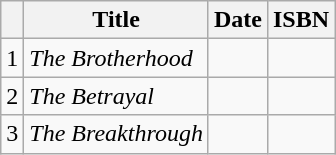<table class="wikitable">
<tr>
<th></th>
<th>Title</th>
<th>Date</th>
<th>ISBN</th>
</tr>
<tr>
<td>1</td>
<td><em>The Brotherhood</em></td>
<td></td>
<td></td>
</tr>
<tr>
<td>2</td>
<td><em>The Betrayal</em></td>
<td></td>
<td></td>
</tr>
<tr>
<td>3</td>
<td><em>The Breakthrough</em></td>
<td></td>
<td></td>
</tr>
</table>
